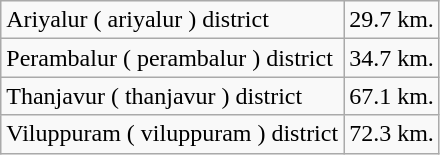<table class="wikitable">
<tr>
<td>Ariyalur ( ariyalur ) district</td>
<td>29.7 km.</td>
</tr>
<tr>
<td>Perambalur ( perambalur ) district</td>
<td>34.7 km.</td>
</tr>
<tr>
<td>Thanjavur ( thanjavur ) district</td>
<td>67.1 km.</td>
</tr>
<tr>
<td>Viluppuram ( viluppuram ) district</td>
<td>72.3 km.</td>
</tr>
</table>
